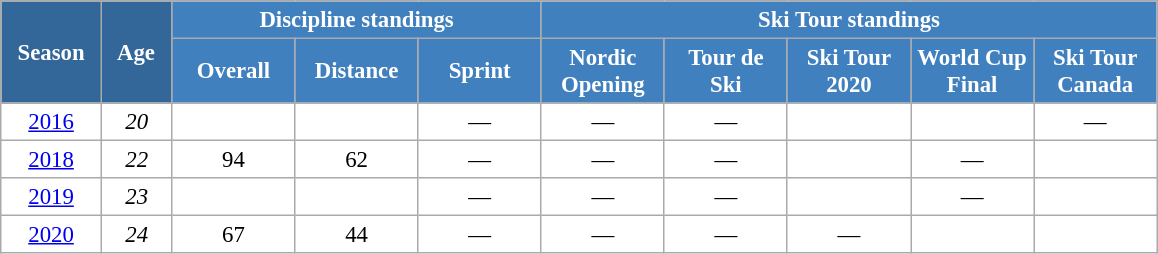<table class="wikitable" style="font-size:95%; text-align:center; border:grey solid 1px; border-collapse:collapse; background:#ffffff;">
<tr>
<th style="background-color:#369; color:white; width:60px;" rowspan="2"> Season </th>
<th style="background-color:#369; color:white; width:40px;" rowspan="2"> Age </th>
<th style="background-color:#4180be; color:white;" colspan="3">Discipline standings</th>
<th style="background-color:#4180be; color:white;" colspan="5">Ski Tour standings</th>
</tr>
<tr>
<th style="background-color:#4180be; color:white; width:75px;">Overall</th>
<th style="background-color:#4180be; color:white; width:75px;">Distance</th>
<th style="background-color:#4180be; color:white; width:75px;">Sprint</th>
<th style="background-color:#4180be; color:white; width:75px;">Nordic<br>Opening</th>
<th style="background-color:#4180be; color:white; width:75px;">Tour de<br>Ski</th>
<th style="background-color:#4180be; color:white; width:75px;">Ski Tour<br>2020</th>
<th style="background-color:#4180be; color:white; width:75px;">World Cup<br>Final</th>
<th style="background-color:#4180be; color:white; width:75px;">Ski Tour<br>Canada</th>
</tr>
<tr>
<td><a href='#'>2016</a></td>
<td><em>20</em></td>
<td></td>
<td></td>
<td>—</td>
<td>—</td>
<td>—</td>
<td></td>
<td></td>
<td>—</td>
</tr>
<tr>
<td><a href='#'>2018</a></td>
<td><em>22</em></td>
<td>94</td>
<td>62</td>
<td>—</td>
<td>—</td>
<td>—</td>
<td></td>
<td>—</td>
<td></td>
</tr>
<tr>
<td><a href='#'>2019</a></td>
<td><em>23</em></td>
<td></td>
<td></td>
<td>—</td>
<td>—</td>
<td>—</td>
<td></td>
<td>—</td>
<td></td>
</tr>
<tr>
<td><a href='#'>2020</a></td>
<td><em>24</em></td>
<td>67</td>
<td>44</td>
<td>—</td>
<td>—</td>
<td>—</td>
<td>—</td>
<td></td>
<td></td>
</tr>
</table>
